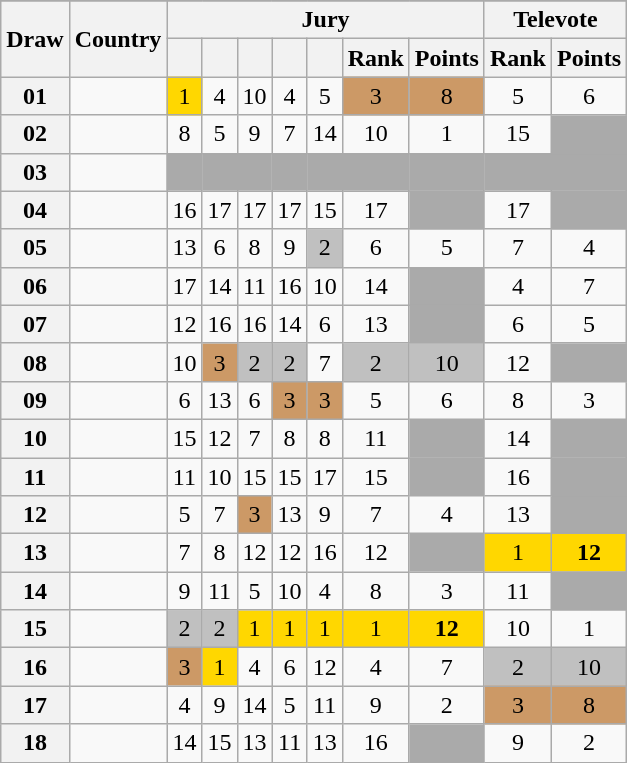<table class="sortable wikitable collapsible plainrowheaders" style="text-align:center;">
<tr>
</tr>
<tr>
<th scope="col" rowspan="2">Draw</th>
<th scope="col" rowspan="2">Country</th>
<th scope="col" colspan="7">Jury</th>
<th scope="col" colspan="2">Televote</th>
</tr>
<tr>
<th scope="col"></th>
<th scope="col"></th>
<th scope="col"></th>
<th scope="col"></th>
<th scope="col"></th>
<th scope="col">Rank</th>
<th scope="col">Points</th>
<th scope="col">Rank</th>
<th scope="col">Points</th>
</tr>
<tr>
<th scope="row" style="text-align:center;">01</th>
<td style="text-align:left;"></td>
<td style="background:gold;">1</td>
<td>4</td>
<td>10</td>
<td>4</td>
<td>5</td>
<td style="background:#CC9966;">3</td>
<td style="background:#CC9966;">8</td>
<td>5</td>
<td>6</td>
</tr>
<tr>
<th scope="row" style="text-align:center;">02</th>
<td style="text-align:left;"></td>
<td>8</td>
<td>5</td>
<td>9</td>
<td>7</td>
<td>14</td>
<td>10</td>
<td>1</td>
<td>15</td>
<td bgcolor="#AAAAAA"></td>
</tr>
<tr class="sortbottom">
<th scope="row" style="text-align:center;">03</th>
<td style="text-align:left;"></td>
<td style="background:#AAAAAA;"></td>
<td style="background:#AAAAAA;"></td>
<td style="background:#AAAAAA;"></td>
<td style="background:#AAAAAA;"></td>
<td style="background:#AAAAAA;"></td>
<td style="background:#AAAAAA;"></td>
<td style="background:#AAAAAA;"></td>
<td style="background:#AAAAAA;"></td>
<td bgcolor="#AAAAAA"></td>
</tr>
<tr>
<th scope="row" style="text-align:center;">04</th>
<td style="text-align:left;"></td>
<td>16</td>
<td>17</td>
<td>17</td>
<td>17</td>
<td>15</td>
<td>17</td>
<td style="background:#AAAAAA;"></td>
<td>17</td>
<td bgcolor="#AAAAAA"></td>
</tr>
<tr>
<th scope="row" style="text-align:center;">05</th>
<td style="text-align:left;"></td>
<td>13</td>
<td>6</td>
<td>8</td>
<td>9</td>
<td style="background:silver;">2</td>
<td>6</td>
<td>5</td>
<td>7</td>
<td>4</td>
</tr>
<tr>
<th scope="row" style="text-align:center;">06</th>
<td style="text-align:left;"></td>
<td>17</td>
<td>14</td>
<td>11</td>
<td>16</td>
<td>10</td>
<td>14</td>
<td style="background:#AAAAAA;"></td>
<td>4</td>
<td>7</td>
</tr>
<tr>
<th scope="row" style="text-align:center;">07</th>
<td style="text-align:left;"></td>
<td>12</td>
<td>16</td>
<td>16</td>
<td>14</td>
<td>6</td>
<td>13</td>
<td style="background:#AAAAAA;"></td>
<td>6</td>
<td>5</td>
</tr>
<tr>
<th scope="row" style="text-align:center;">08</th>
<td style="text-align:left;"></td>
<td>10</td>
<td style="background:#CC9966;">3</td>
<td style="background:silver;">2</td>
<td style="background:silver;">2</td>
<td>7</td>
<td style="background:silver;">2</td>
<td style="background:silver;">10</td>
<td>12</td>
<td bgcolor="#AAAAAA"></td>
</tr>
<tr>
<th scope="row" style="text-align:center;">09</th>
<td style="text-align:left;"></td>
<td>6</td>
<td>13</td>
<td>6</td>
<td style="background:#CC9966;">3</td>
<td style="background:#CC9966;">3</td>
<td>5</td>
<td>6</td>
<td>8</td>
<td>3</td>
</tr>
<tr>
<th scope="row" style="text-align:center;">10</th>
<td style="text-align:left;"></td>
<td>15</td>
<td>12</td>
<td>7</td>
<td>8</td>
<td>8</td>
<td>11</td>
<td style="background:#AAAAAA;"></td>
<td>14</td>
<td bgcolor="#AAAAAA"></td>
</tr>
<tr>
<th scope="row" style="text-align:center;">11</th>
<td style="text-align:left;"></td>
<td>11</td>
<td>10</td>
<td>15</td>
<td>15</td>
<td>17</td>
<td>15</td>
<td style="background:#AAAAAA;"></td>
<td>16</td>
<td bgcolor="#AAAAAA"></td>
</tr>
<tr>
<th scope="row" style="text-align:center;">12</th>
<td style="text-align:left;"></td>
<td>5</td>
<td>7</td>
<td style="background:#CC9966;">3</td>
<td>13</td>
<td>9</td>
<td>7</td>
<td>4</td>
<td>13</td>
<td bgcolor="#AAAAAA"></td>
</tr>
<tr>
<th scope="row" style="text-align:center;">13</th>
<td style="text-align:left;"></td>
<td>7</td>
<td>8</td>
<td>12</td>
<td>12</td>
<td>16</td>
<td>12</td>
<td style="background:#AAAAAA;"></td>
<td style="background:gold;">1</td>
<td style="background:gold;"><strong>12</strong></td>
</tr>
<tr>
<th scope="row" style="text-align:center;">14</th>
<td style="text-align:left;"></td>
<td>9</td>
<td>11</td>
<td>5</td>
<td>10</td>
<td>4</td>
<td>8</td>
<td>3</td>
<td>11</td>
<td bgcolor="#AAAAAA"></td>
</tr>
<tr>
<th scope="row" style="text-align:center;">15</th>
<td style="text-align:left;"></td>
<td style="background:silver;">2</td>
<td style="background:silver;">2</td>
<td style="background:gold;">1</td>
<td style="background:gold;">1</td>
<td style="background:gold;">1</td>
<td style="background:gold;">1</td>
<td style="background:gold;"><strong>12</strong></td>
<td>10</td>
<td>1</td>
</tr>
<tr>
<th scope="row" style="text-align:center;">16</th>
<td style="text-align:left;"></td>
<td style="background:#CC9966;">3</td>
<td style="background:gold;">1</td>
<td>4</td>
<td>6</td>
<td>12</td>
<td>4</td>
<td>7</td>
<td style="background:silver;">2</td>
<td style="background:silver;">10</td>
</tr>
<tr>
<th scope="row" style="text-align:center;">17</th>
<td style="text-align:left;"></td>
<td>4</td>
<td>9</td>
<td>14</td>
<td>5</td>
<td>11</td>
<td>9</td>
<td>2</td>
<td style="background:#CC9966;">3</td>
<td style="background:#CC9966;">8</td>
</tr>
<tr>
<th scope="row" style="text-align:center;">18</th>
<td style="text-align:left;"></td>
<td>14</td>
<td>15</td>
<td>13</td>
<td>11</td>
<td>13</td>
<td>16</td>
<td style="background:#AAAAAA;"></td>
<td>9</td>
<td>2</td>
</tr>
</table>
